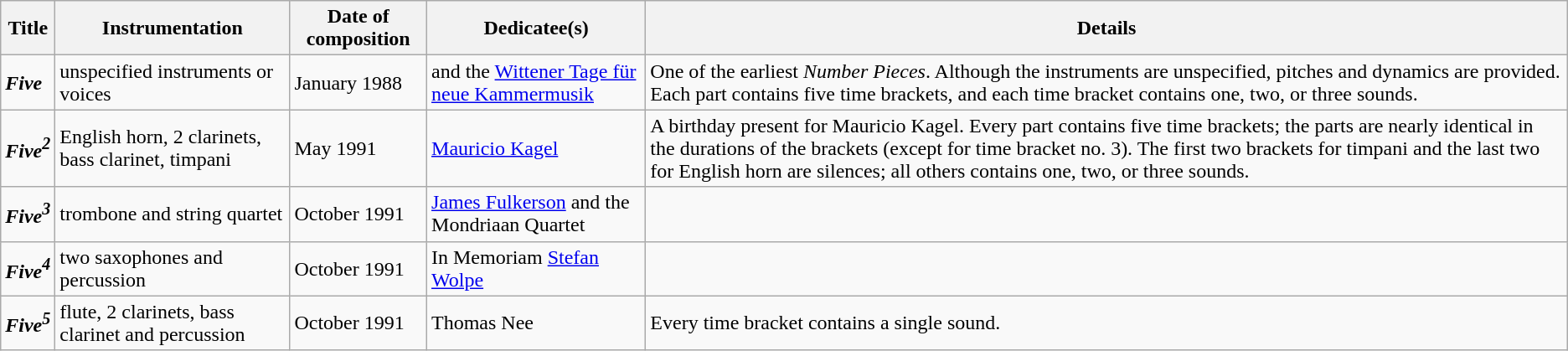<table class="wikitable">
<tr>
<th>Title</th>
<th>Instrumentation</th>
<th>Date of composition</th>
<th>Dedicatee(s)</th>
<th>Details</th>
</tr>
<tr>
<td><strong><em>Five</em></strong></td>
<td>unspecified instruments or voices</td>
<td>January 1988</td>
<td> and the <a href='#'>Wittener Tage für neue Kammermusik</a></td>
<td>One of the earliest <em>Number Pieces</em>. Although the instruments are unspecified, pitches and dynamics are provided. Each part contains five time brackets, and each time bracket contains one, two, or three sounds.</td>
</tr>
<tr>
<td><strong><em>Five<sup>2</sup></em></strong></td>
<td>English horn, 2 clarinets, bass clarinet, timpani</td>
<td>May 1991</td>
<td><a href='#'>Mauricio Kagel</a></td>
<td>A birthday present for Mauricio Kagel. Every part contains five time brackets; the parts are nearly identical in the durations of the brackets (except for time bracket no. 3). The first two brackets for timpani and the last two for English horn are silences; all others contains one, two, or three sounds.</td>
</tr>
<tr>
<td><strong><em>Five<sup>3</sup></em></strong></td>
<td>trombone and string quartet</td>
<td>October 1991</td>
<td><a href='#'>James Fulkerson</a> and the Mondriaan Quartet</td>
<td> </td>
</tr>
<tr>
<td><strong><em>Five<sup>4</sup></em></strong></td>
<td>two saxophones and percussion</td>
<td>October 1991</td>
<td>In Memoriam <a href='#'>Stefan Wolpe</a></td>
<td> </td>
</tr>
<tr>
<td><strong><em>Five<sup>5</sup></em></strong></td>
<td>flute, 2 clarinets, bass clarinet and percussion</td>
<td>October 1991</td>
<td>Thomas Nee</td>
<td>Every time bracket contains a single sound.</td>
</tr>
</table>
